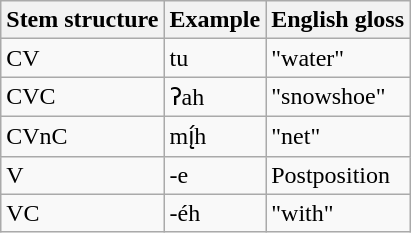<table class="wikitable">
<tr>
<th>Stem structure</th>
<th>Example</th>
<th>English gloss</th>
</tr>
<tr>
<td>CV</td>
<td>tu</td>
<td>"water"</td>
</tr>
<tr>
<td>CVC</td>
<td>ʔah</td>
<td>"snowshoe"</td>
</tr>
<tr>
<td>CVnC</td>
<td>mį́h</td>
<td>"net"</td>
</tr>
<tr>
<td>V</td>
<td>-e</td>
<td>Postposition</td>
</tr>
<tr>
<td>VC</td>
<td>-éh</td>
<td>"with"</td>
</tr>
</table>
